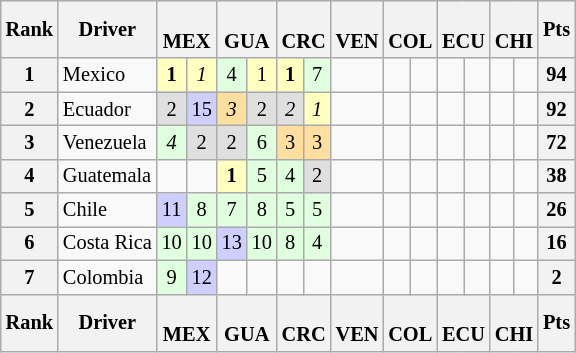<table class="wikitable" style="font-size: 85%; text-align:center">
<tr>
<th>Rank</th>
<th>Driver</th>
<th colspan=2><br>MEX</th>
<th colspan=2><br>GUA</th>
<th colspan=2><br>CRC</th>
<th><br>VEN</th>
<th colspan=2><br>COL</th>
<th colspan=2><br>ECU</th>
<th colspan=2><br>CHI</th>
<th>Pts</th>
</tr>
<tr>
<th>1</th>
<td align=left> Mexico</td>
<td style="background:#ffffbf;"><strong>1</strong></td>
<td style="background:#ffffbf;"><em>1</em></td>
<td style="background:#dfffdf;">4</td>
<td style="background:#ffffbf;">1</td>
<td style="background:#ffffbf;"><strong>1</strong></td>
<td style="background:#dfffdf;">7</td>
<td></td>
<td></td>
<td></td>
<td></td>
<td></td>
<td></td>
<td></td>
<th>94</th>
</tr>
<tr>
<th>2</th>
<td align=left> Ecuador</td>
<td style="background:#dfdfdf;">2</td>
<td style="background:#cfcfff;">15</td>
<td style="background:#ffdf9f;"><em>3</em></td>
<td style="background:#dfdfdf;">2</td>
<td style="background:#dfdfdf;"><em>2</em></td>
<td style="background:#ffffbf;"><em>1</em></td>
<td></td>
<td></td>
<td></td>
<td></td>
<td></td>
<td></td>
<td></td>
<th>92</th>
</tr>
<tr>
<th>3</th>
<td align=left> Venezuela</td>
<td style="background:#dfffdf;"><em>4</em></td>
<td style="background:#dfdfdf;">2</td>
<td style="background:#dfdfdf;">2</td>
<td style="background:#dfffdf;">6</td>
<td style="background:#ffdf9f;">3</td>
<td style="background:#ffdf9f;">3</td>
<td></td>
<td></td>
<td></td>
<td></td>
<td></td>
<td></td>
<td></td>
<th>72</th>
</tr>
<tr>
<th>4</th>
<td align=left> Guatemala</td>
<td></td>
<td></td>
<td style="background:#ffffbf;"><strong>1</strong></td>
<td style="background:#dfffdf;">5</td>
<td style="background:#dfffdf;">4</td>
<td style="background:#dfdfdf;">2</td>
<td></td>
<td></td>
<td></td>
<td></td>
<td></td>
<td></td>
<td></td>
<th>38</th>
</tr>
<tr>
<th>5</th>
<td align=left> Chile</td>
<td style="background:#cfcfff;">11</td>
<td style="background:#dfffdf;">8</td>
<td style="background:#dfffdf;">7</td>
<td style="background:#dfffdf;">8</td>
<td style="background:#dfffdf;">5</td>
<td style="background:#dfffdf;">5</td>
<td></td>
<td></td>
<td></td>
<td></td>
<td></td>
<td></td>
<td></td>
<th>26</th>
</tr>
<tr>
<th>6</th>
<td align=left> Costa Rica</td>
<td style="background:#dfffdf;">10</td>
<td style="background:#dfffdf;">10</td>
<td style="background:#cfcfff;">13</td>
<td style="background:#dfffdf;">10</td>
<td style="background:#dfffdf;">8</td>
<td style="background:#dfffdf;">4</td>
<td></td>
<td></td>
<td></td>
<td></td>
<td></td>
<td></td>
<td></td>
<th>16</th>
</tr>
<tr>
<th>7</th>
<td align=left> Colombia</td>
<td style="background:#dfffdf;">9</td>
<td style="background:#cfcfff;">12</td>
<td></td>
<td></td>
<td></td>
<td></td>
<td></td>
<td></td>
<td></td>
<td></td>
<td></td>
<td></td>
<td></td>
<th>2</th>
</tr>
<tr>
<th>Rank</th>
<th>Driver</th>
<th colspan=2><br>MEX</th>
<th colspan=2><br>GUA</th>
<th colspan=2><br>CRC</th>
<th><br>VEN</th>
<th colspan=2><br>COL</th>
<th colspan=2><br>ECU</th>
<th colspan=2><br>CHI</th>
<th>Pts</th>
</tr>
</table>
